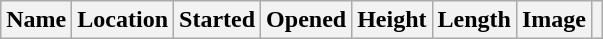<table class="wikitable">
<tr>
<th>Name</th>
<th>Location</th>
<th>Started</th>
<th>Opened</th>
<th>Height</th>
<th>Length</th>
<th>Image</th>
<th><br>




















</th>
</tr>
</table>
